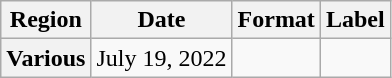<table class="wikitable plainrowheaders">
<tr>
<th scope="col">Region</th>
<th scope="col">Date</th>
<th scope="col">Format</th>
<th scope="col">Label</th>
</tr>
<tr>
<th scope="row">Various</th>
<td>July 19, 2022</td>
<td></td>
<td></td>
</tr>
</table>
